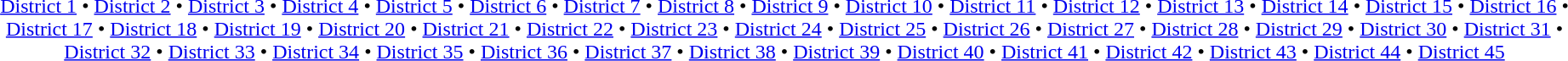<table id=toc class=toc summary=Contents>
<tr>
<td align=center><br><a href='#'>District 1</a> • <a href='#'>District 2</a> • <a href='#'>District 3</a> • <a href='#'>District 4</a> • <a href='#'>District 5</a> • <a href='#'>District 6</a> • <a href='#'>District 7</a> • <a href='#'>District 8</a> • <a href='#'>District 9</a> • <a href='#'>District 10</a> • <a href='#'>District 11</a> • <a href='#'>District 12</a> • <a href='#'>District 13</a> • <a href='#'>District 14</a> • <a href='#'>District 15</a> • <a href='#'>District 16</a> • <a href='#'>District 17</a> • <a href='#'>District 18</a> • <a href='#'>District 19</a> • <a href='#'>District 20</a> • <a href='#'>District 21</a> • <a href='#'>District 22</a> • <a href='#'>District 23</a> • <a href='#'>District 24</a> • <a href='#'>District 25</a> • <a href='#'>District 26</a> • <a href='#'>District 27</a> • <a href='#'>District 28</a> • <a href='#'>District 29</a> • <a href='#'>District 30</a> • <a href='#'>District 31</a> • <a href='#'>District 32</a> • <a href='#'>District 33</a> • <a href='#'>District 34</a> • <a href='#'>District 35</a> • <a href='#'>District 36</a> • <a href='#'>District 37</a> • <a href='#'>District 38</a> • <a href='#'>District 39</a> • <a href='#'>District 40</a> • <a href='#'>District 41</a> • <a href='#'>District 42</a> • <a href='#'>District 43</a> • <a href='#'>District 44</a> • <a href='#'>District 45</a></td>
</tr>
</table>
